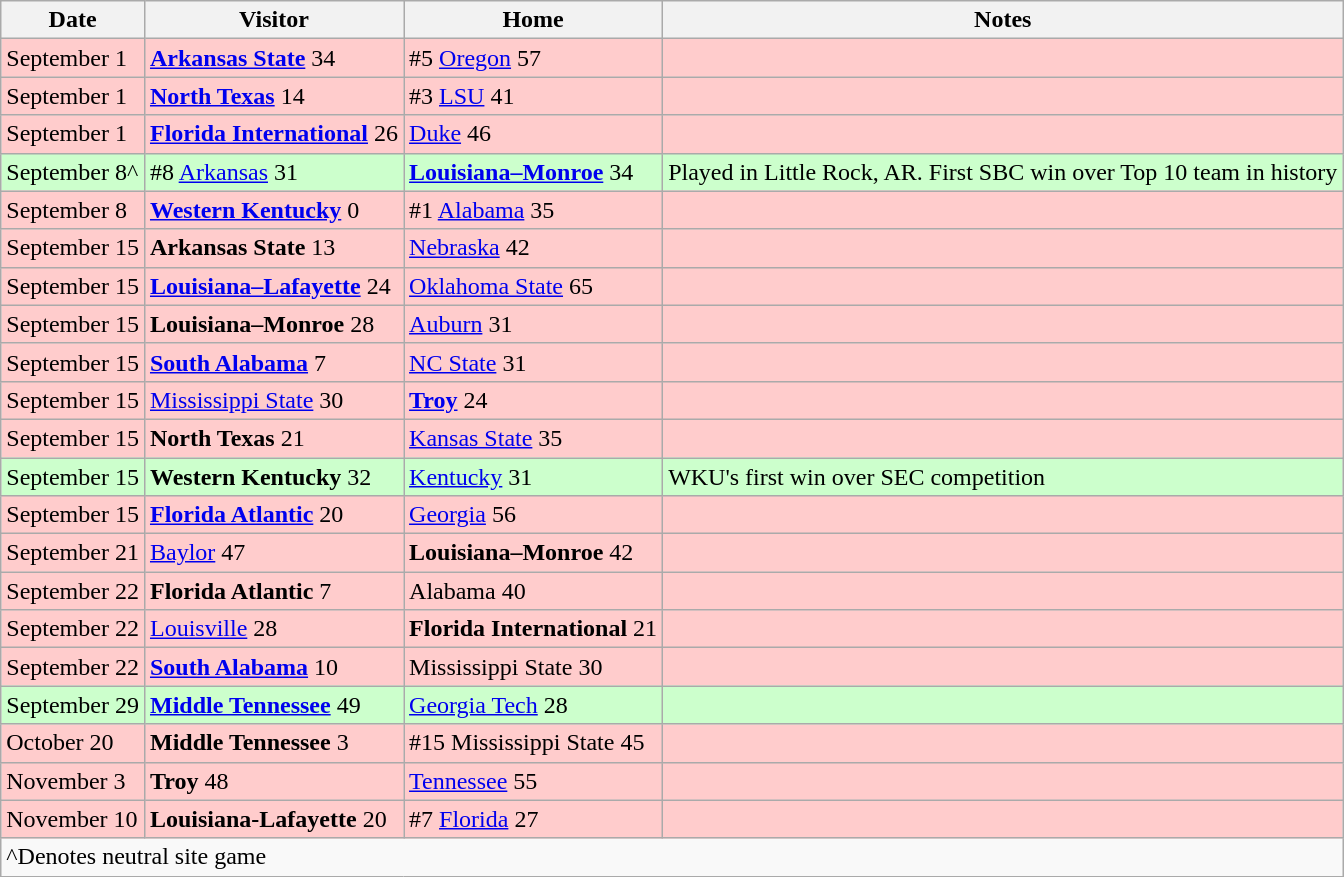<table class="wikitable">
<tr>
<th>Date</th>
<th>Visitor</th>
<th>Home</th>
<th>Notes</th>
</tr>
<tr style="background:#fcc;">
<td>September 1</td>
<td><strong><a href='#'>Arkansas State</a></strong> 34</td>
<td>#5 <a href='#'>Oregon</a> 57</td>
<td></td>
</tr>
<tr style="background:#fcc;">
<td>September 1</td>
<td><strong><a href='#'>North Texas</a></strong> 14</td>
<td>#3 <a href='#'>LSU</a> 41</td>
<td></td>
</tr>
<tr style="background:#fcc;">
<td>September 1</td>
<td><strong><a href='#'>Florida International</a></strong> 26</td>
<td><a href='#'>Duke</a> 46</td>
<td></td>
</tr>
<tr style="background:#cfc;">
<td>September 8^</td>
<td>#8 <a href='#'>Arkansas</a> 31</td>
<td><strong><a href='#'>Louisiana–Monroe</a></strong> 34</td>
<td>Played in Little Rock, AR. First SBC win over Top 10 team in history</td>
</tr>
<tr style="background:#fcc;">
<td>September 8</td>
<td><strong><a href='#'>Western Kentucky</a></strong> 0</td>
<td>#1 <a href='#'>Alabama</a> 35</td>
<td></td>
</tr>
<tr style="background:#fcc;">
<td>September 15</td>
<td><strong>Arkansas State</strong> 13</td>
<td><a href='#'>Nebraska</a> 42</td>
<td></td>
</tr>
<tr style="background:#fcc;">
<td>September 15</td>
<td><strong><a href='#'>Louisiana–Lafayette</a></strong> 24</td>
<td><a href='#'>Oklahoma State</a> 65</td>
<td></td>
</tr>
<tr style="background:#fcc;">
<td>September 15</td>
<td><strong>Louisiana–Monroe</strong> 28</td>
<td><a href='#'>Auburn</a> 31</td>
<td></td>
</tr>
<tr style="background:#fcc;">
<td>September 15</td>
<td><strong><a href='#'>South Alabama</a></strong> 7</td>
<td><a href='#'>NC State</a> 31</td>
<td></td>
</tr>
<tr style="background:#fcc;">
<td>September 15</td>
<td><a href='#'>Mississippi State</a> 30</td>
<td><strong><a href='#'>Troy</a></strong> 24</td>
<td></td>
</tr>
<tr style="background:#fcc;">
<td>September 15</td>
<td><strong>North Texas</strong> 21</td>
<td><a href='#'>Kansas State</a> 35</td>
<td></td>
</tr>
<tr style="background:#cfc;">
<td>September 15</td>
<td><strong>Western Kentucky</strong> 32</td>
<td><a href='#'>Kentucky</a> 31</td>
<td>WKU's first win over SEC competition</td>
</tr>
<tr style="background:#fcc;">
<td>September 15</td>
<td><strong><a href='#'>Florida Atlantic</a></strong> 20</td>
<td><a href='#'>Georgia</a> 56</td>
<td></td>
</tr>
<tr style="background:#fcc;">
<td>September 21</td>
<td><a href='#'>Baylor</a> 47</td>
<td><strong>Louisiana–Monroe</strong> 42</td>
<td></td>
</tr>
<tr style="background:#fcc;">
<td>September 22</td>
<td><strong>Florida Atlantic</strong> 7</td>
<td>Alabama 40</td>
<td></td>
</tr>
<tr style="background:#fcc;">
<td>September 22</td>
<td><a href='#'>Louisville</a> 28</td>
<td><strong>Florida International</strong> 21</td>
<td></td>
</tr>
<tr style="background:#fcc;">
<td>September 22</td>
<td><strong><a href='#'>South Alabama</a></strong> 10</td>
<td>Mississippi State 30</td>
<td></td>
</tr>
<tr style="background:#cfc;">
<td>September 29</td>
<td><strong><a href='#'>Middle Tennessee</a></strong> 49</td>
<td><a href='#'>Georgia Tech</a> 28</td>
<td></td>
</tr>
<tr style="background:#fcc;">
<td>October 20</td>
<td><strong>Middle Tennessee</strong> 3</td>
<td>#15 Mississippi State 45</td>
<td></td>
</tr>
<tr style="background:#fcc;">
<td>November 3</td>
<td><strong>Troy</strong> 48</td>
<td><a href='#'>Tennessee</a> 55</td>
<td></td>
</tr>
<tr style="background:#fcc;">
<td>November 10</td>
<td><strong>Louisiana-Lafayette</strong> 20</td>
<td>#7 <a href='#'>Florida</a> 27</td>
<td></td>
</tr>
<tr>
<td colspan=4>^Denotes neutral site game</td>
</tr>
</table>
